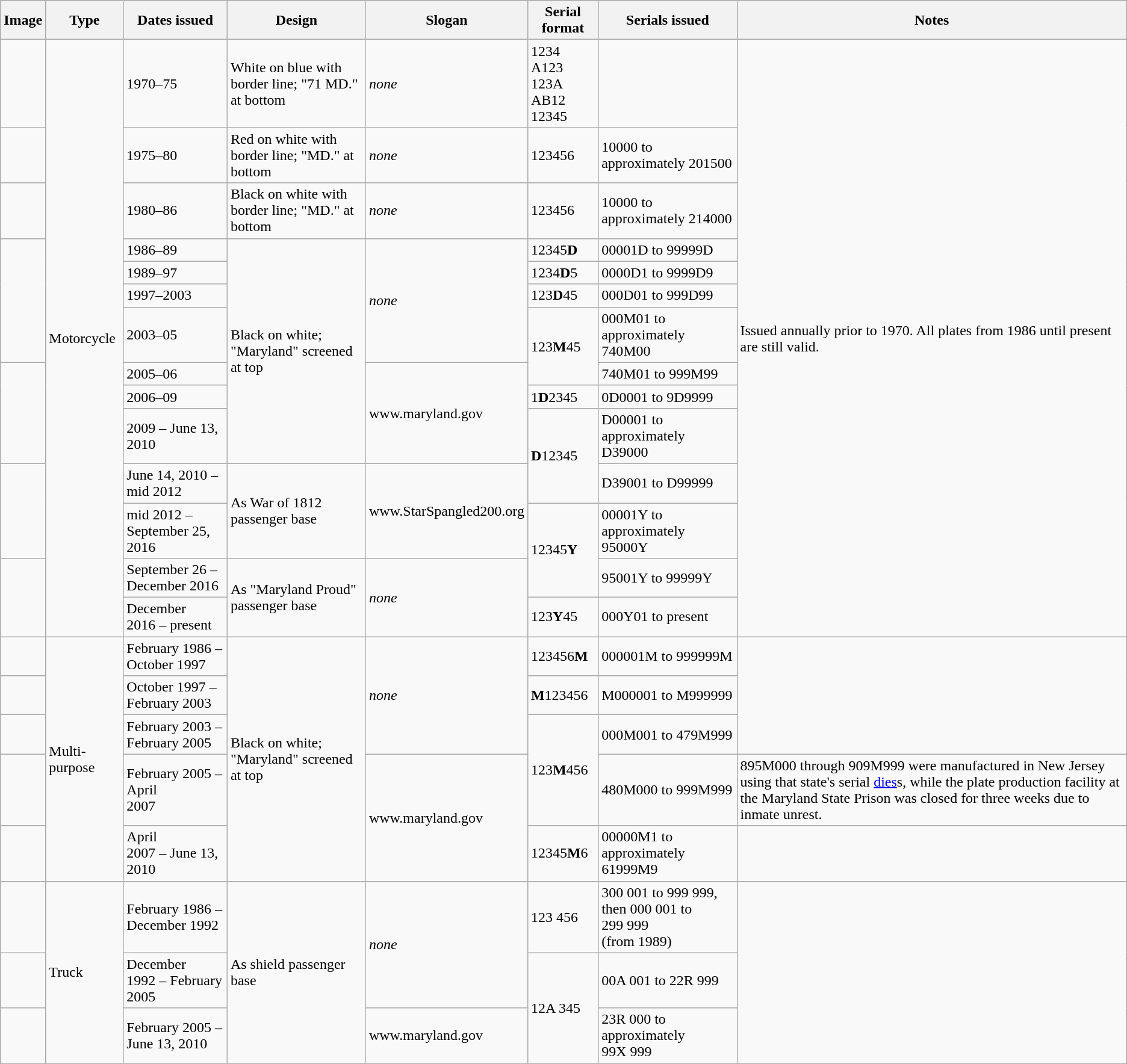<table class="wikitable">
<tr>
<th>Image</th>
<th>Type</th>
<th>Dates issued</th>
<th>Design</th>
<th>Slogan</th>
<th>Serial format</th>
<th>Serials issued</th>
<th>Notes</th>
</tr>
<tr>
<td></td>
<td rowspan="14">Motorcycle</td>
<td>1970–75</td>
<td>White on blue with border line; "71 MD." at bottom</td>
<td><em>none</em></td>
<td>1234<br>A123<br>123A<br>AB12<br>12345</td>
<td></td>
<td rowspan="14">Issued annually prior to 1970. All plates from 1986 until present are still valid.</td>
</tr>
<tr>
<td></td>
<td>1975–80</td>
<td>Red on white with border line; "MD." at bottom</td>
<td><em>none</em></td>
<td>123456</td>
<td>10000 to approximately 201500</td>
</tr>
<tr>
<td></td>
<td>1980–86</td>
<td>Black on white with border line; "MD." at bottom</td>
<td><em>none</em></td>
<td>123456</td>
<td>10000 to approximately 214000</td>
</tr>
<tr>
<td rowspan="4"></td>
<td>1986–89</td>
<td rowspan="7">Black on white; "Maryland" screened at top</td>
<td rowspan="4"><em>none</em></td>
<td>12345<strong>D</strong></td>
<td>00001D to 99999D</td>
</tr>
<tr>
<td>1989–97</td>
<td>1234<strong>D</strong>5</td>
<td>0000D1 to 9999D9</td>
</tr>
<tr>
<td>1997–2003</td>
<td>123<strong>D</strong>45</td>
<td>000D01 to 999D99</td>
</tr>
<tr>
<td>2003–05</td>
<td rowspan="2">123<strong>M</strong>45</td>
<td>000M01 to approximately 740M00</td>
</tr>
<tr>
<td rowspan="3"></td>
<td>2005–06</td>
<td rowspan="3">www.maryland.gov</td>
<td>740M01 to 999M99</td>
</tr>
<tr>
<td>2006–09</td>
<td>1<strong>D</strong>2345</td>
<td>0D0001 to 9D9999</td>
</tr>
<tr>
<td>2009 – June 13, 2010</td>
<td rowspan="2"><strong>D</strong>12345</td>
<td>D00001 to approximately D39000</td>
</tr>
<tr>
<td rowspan="2"></td>
<td>June 14, 2010 – mid 2012</td>
<td rowspan="2">As War of 1812 passenger base</td>
<td rowspan="2">www.StarSpangled200.org</td>
<td>D39001 to D99999</td>
</tr>
<tr>
<td>mid 2012 – September 25, 2016</td>
<td rowspan="2">12345<strong>Y</strong></td>
<td>00001Y to approximately 95000Y</td>
</tr>
<tr>
<td rowspan="2"></td>
<td>September 26 – December 2016</td>
<td rowspan="2">As "Maryland Proud" passenger base</td>
<td rowspan="2"><em>none</em></td>
<td>95001Y to 99999Y</td>
</tr>
<tr>
<td>December 2016 – present</td>
<td>123<strong>Y</strong>45</td>
<td>000Y01 to present</td>
</tr>
<tr>
<td></td>
<td rowspan="5">Multi-purpose</td>
<td>February 1986 – October 1997</td>
<td rowspan="5">Black on white; "Maryland" screened at top</td>
<td rowspan="3"><em>none</em></td>
<td>123456<strong>M</strong></td>
<td>000001M to 999999M</td>
<td rowspan="3"></td>
</tr>
<tr>
<td></td>
<td>October 1997 – February 2003</td>
<td><strong>M</strong>123456</td>
<td>M000001 to M999999</td>
</tr>
<tr>
<td></td>
<td>February 2003 – February 2005</td>
<td rowspan="2">123<strong>M</strong>456</td>
<td>000M001 to 479M999</td>
</tr>
<tr>
<td></td>
<td>February 2005 – April<br>2007</td>
<td rowspan="2">www.maryland.gov</td>
<td>480M000 to 999M999</td>
<td>895M000 through 909M999 were manufactured in New Jersey using that state's serial <a href='#'>dies</a>s, while the plate production facility at the Maryland State Prison was closed for three weeks due to inmate unrest.</td>
</tr>
<tr>
<td></td>
<td>April<br>2007 – June 13, 2010</td>
<td>12345<strong>M</strong>6</td>
<td>00000M1 to approximately 61999M9</td>
<td></td>
</tr>
<tr>
<td></td>
<td rowspan="3">Truck</td>
<td>February 1986 – December 1992</td>
<td rowspan="3">As shield passenger base</td>
<td rowspan="2"><em>none</em></td>
<td>123 456</td>
<td>300 001 to 999 999, then 000 001 to 299 999<br>(from 1989)</td>
<td rowspan="3"></td>
</tr>
<tr>
<td></td>
<td>December 1992 – February 2005</td>
<td rowspan="2">12A 345</td>
<td>00A 001 to 22R 999</td>
</tr>
<tr>
<td></td>
<td>February 2005 – June 13, 2010</td>
<td>www.maryland.gov</td>
<td>23R 000 to approximately 99X 999</td>
</tr>
</table>
